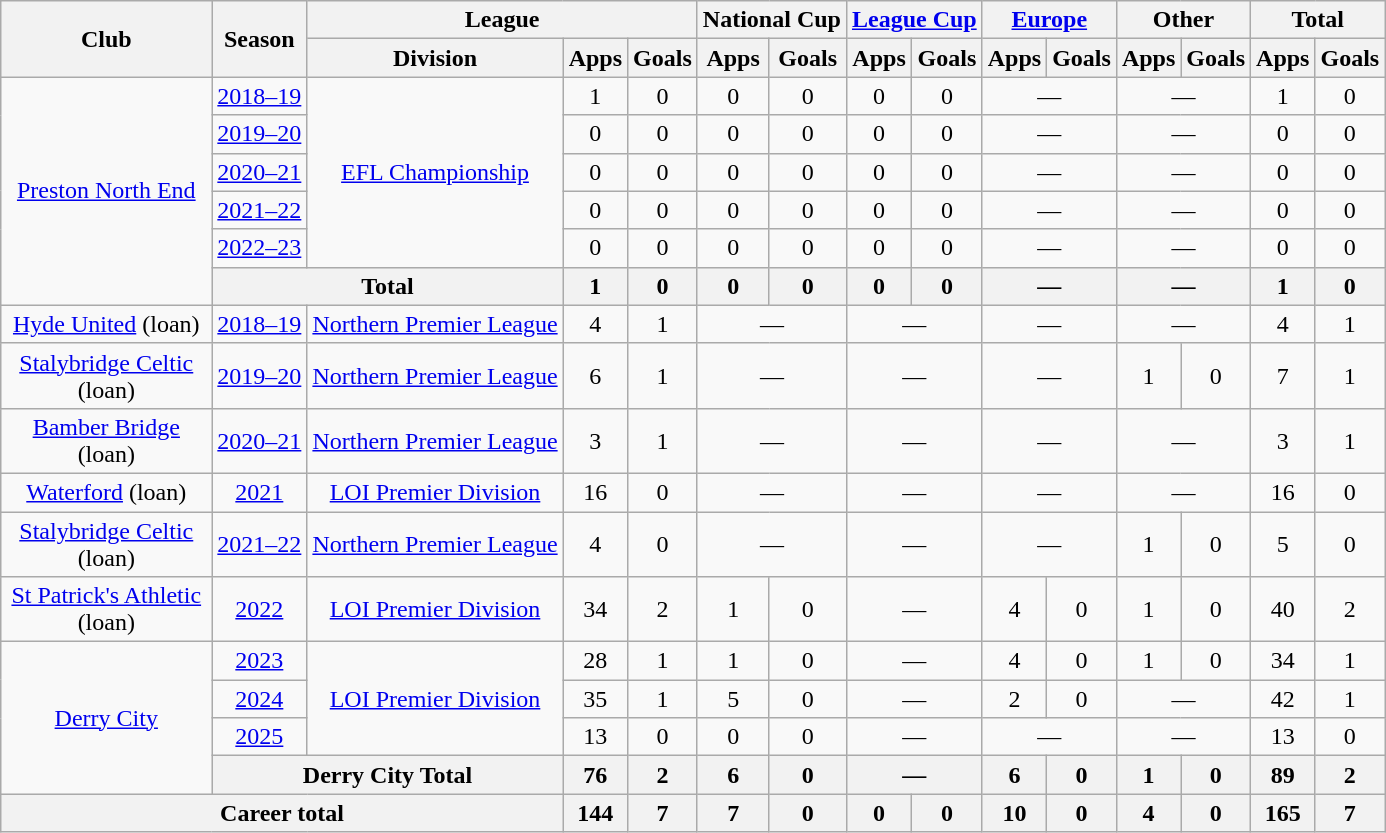<table class="wikitable" style="text-align: center;">
<tr>
<th rowspan=2 style="width: 100pt;">Club</th>
<th rowspan=2>Season</th>
<th colspan=3>League</th>
<th colspan=2>National Cup</th>
<th colspan=2><a href='#'>League Cup</a></th>
<th colspan=2><a href='#'>Europe</a></th>
<th colspan=2>Other</th>
<th colspan=2>Total</th>
</tr>
<tr>
<th>Division</th>
<th>Apps</th>
<th>Goals</th>
<th>Apps</th>
<th>Goals</th>
<th>Apps</th>
<th>Goals</th>
<th>Apps</th>
<th>Goals</th>
<th>Apps</th>
<th>Goals</th>
<th>Apps</th>
<th>Goals</th>
</tr>
<tr>
<td rowspan="6"><a href='#'>Preston North End</a></td>
<td><a href='#'>2018–19</a></td>
<td rowspan="5"><a href='#'>EFL Championship</a></td>
<td>1</td>
<td>0</td>
<td>0</td>
<td>0</td>
<td>0</td>
<td>0</td>
<td colspan="2">—</td>
<td colspan="2">—</td>
<td>1</td>
<td>0</td>
</tr>
<tr>
<td><a href='#'>2019–20</a></td>
<td>0</td>
<td>0</td>
<td>0</td>
<td>0</td>
<td>0</td>
<td>0</td>
<td colspan="2">—</td>
<td colspan="2">—</td>
<td>0</td>
<td>0</td>
</tr>
<tr>
<td><a href='#'>2020–21</a></td>
<td>0</td>
<td>0</td>
<td>0</td>
<td>0</td>
<td>0</td>
<td>0</td>
<td colspan="2">—</td>
<td colspan="2">—</td>
<td>0</td>
<td>0</td>
</tr>
<tr>
<td><a href='#'>2021–22</a></td>
<td>0</td>
<td>0</td>
<td>0</td>
<td>0</td>
<td>0</td>
<td>0</td>
<td colspan="2">—</td>
<td colspan="2">—</td>
<td>0</td>
<td>0</td>
</tr>
<tr>
<td><a href='#'>2022–23</a></td>
<td>0</td>
<td>0</td>
<td>0</td>
<td>0</td>
<td>0</td>
<td>0</td>
<td colspan="2">—</td>
<td colspan="2">—</td>
<td>0</td>
<td>0</td>
</tr>
<tr>
<th colspan="2">Total</th>
<th>1</th>
<th>0</th>
<th>0</th>
<th>0</th>
<th>0</th>
<th>0</th>
<th colspan="2">—</th>
<th colspan="2">—</th>
<th>1</th>
<th>0</th>
</tr>
<tr>
<td><a href='#'>Hyde United</a> (loan)</td>
<td><a href='#'>2018–19</a></td>
<td><a href='#'>Northern Premier League</a></td>
<td>4</td>
<td>1</td>
<td colspan="2">—</td>
<td colspan="2">—</td>
<td colspan="2">—</td>
<td colspan="2">—</td>
<td>4</td>
<td>1</td>
</tr>
<tr>
<td><a href='#'>Stalybridge Celtic</a> (loan)</td>
<td><a href='#'>2019–20</a></td>
<td><a href='#'>Northern Premier League</a></td>
<td>6</td>
<td>1</td>
<td colspan="2">—</td>
<td colspan="2">—</td>
<td colspan="2">—</td>
<td>1</td>
<td>0</td>
<td>7</td>
<td>1</td>
</tr>
<tr>
<td><a href='#'>Bamber Bridge</a> (loan)</td>
<td><a href='#'>2020–21</a></td>
<td><a href='#'>Northern Premier League</a></td>
<td>3</td>
<td>1</td>
<td colspan="2">—</td>
<td colspan="2">—</td>
<td colspan="2">—</td>
<td colspan="2">—</td>
<td>3</td>
<td>1</td>
</tr>
<tr>
<td><a href='#'>Waterford</a> (loan)</td>
<td><a href='#'>2021</a></td>
<td><a href='#'>LOI Premier Division</a></td>
<td>16</td>
<td>0</td>
<td colspan="2">—</td>
<td colspan="2">—</td>
<td colspan="2">—</td>
<td colspan="2">—</td>
<td>16</td>
<td>0</td>
</tr>
<tr>
<td><a href='#'>Stalybridge Celtic</a> (loan)</td>
<td><a href='#'>2021–22</a></td>
<td><a href='#'>Northern Premier League</a></td>
<td>4</td>
<td>0</td>
<td colspan="2">—</td>
<td colspan="2">—</td>
<td colspan="2">—</td>
<td>1</td>
<td>0</td>
<td>5</td>
<td>0</td>
</tr>
<tr>
<td><a href='#'>St Patrick's Athletic</a> (loan)</td>
<td><a href='#'>2022</a></td>
<td><a href='#'>LOI Premier Division</a></td>
<td>34</td>
<td>2</td>
<td>1</td>
<td>0</td>
<td colspan="2">—</td>
<td>4</td>
<td>0</td>
<td>1</td>
<td>0</td>
<td>40</td>
<td>2</td>
</tr>
<tr>
<td rowspan="4"><a href='#'>Derry City</a></td>
<td><a href='#'>2023</a></td>
<td rowspan="3"><a href='#'>LOI Premier Division</a></td>
<td>28</td>
<td>1</td>
<td>1</td>
<td>0</td>
<td colspan="2">—</td>
<td>4</td>
<td>0</td>
<td>1</td>
<td>0</td>
<td>34</td>
<td>1</td>
</tr>
<tr>
<td><a href='#'>2024</a></td>
<td>35</td>
<td>1</td>
<td>5</td>
<td>0</td>
<td colspan="2">—</td>
<td>2</td>
<td>0</td>
<td colspan="2">—</td>
<td>42</td>
<td>1</td>
</tr>
<tr>
<td><a href='#'>2025</a></td>
<td>13</td>
<td>0</td>
<td>0</td>
<td>0</td>
<td colspan="2">—</td>
<td colspan="2">—</td>
<td colspan="2">—</td>
<td>13</td>
<td>0</td>
</tr>
<tr>
<th colspan="2">Derry City Total</th>
<th>76</th>
<th>2</th>
<th>6</th>
<th>0</th>
<th colspan="2">—</th>
<th>6</th>
<th>0</th>
<th>1</th>
<th>0</th>
<th>89</th>
<th>2</th>
</tr>
<tr>
<th colspan="3">Career total</th>
<th>144</th>
<th>7</th>
<th>7</th>
<th>0</th>
<th>0</th>
<th>0</th>
<th>10</th>
<th>0</th>
<th>4</th>
<th>0</th>
<th>165</th>
<th>7</th>
</tr>
</table>
